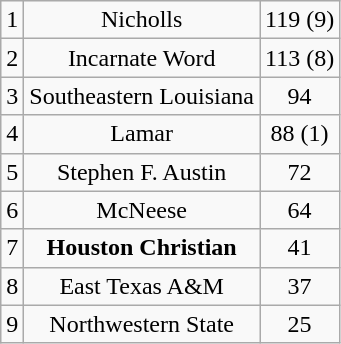<table class="wikitable">
<tr align="center">
<td>1</td>
<td>Nicholls</td>
<td>119 (9)</td>
</tr>
<tr align="center">
<td>2</td>
<td>Incarnate Word</td>
<td>113 (8)</td>
</tr>
<tr align="center">
<td>3</td>
<td>Southeastern Louisiana</td>
<td>94</td>
</tr>
<tr align="center">
<td>4</td>
<td>Lamar</td>
<td>88 (1)</td>
</tr>
<tr align="center">
<td>5</td>
<td>Stephen F. Austin</td>
<td>72</td>
</tr>
<tr align="center">
<td>6</td>
<td>McNeese</td>
<td>64</td>
</tr>
<tr align="center">
<td>7</td>
<td><strong>Houston Christian</strong></td>
<td>41</td>
</tr>
<tr align="center">
<td>8</td>
<td>East Texas A&M</td>
<td>37</td>
</tr>
<tr align="center">
<td>9</td>
<td>Northwestern State</td>
<td>25</td>
</tr>
</table>
